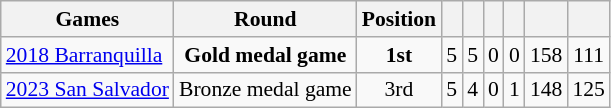<table class="wikitable" style="text-align:center; font-size:90%;">
<tr>
<th>Games</th>
<th>Round</th>
<th>Position</th>
<th></th>
<th></th>
<th></th>
<th></th>
<th></th>
<th></th>
</tr>
<tr -style="background: gold;">
<td align=left> <a href='#'>2018 Barranquilla</a></td>
<td><strong>Gold medal game</strong></td>
<td><strong>1st</strong></td>
<td>5</td>
<td>5</td>
<td>0</td>
<td>0</td>
<td>158</td>
<td>111</td>
</tr>
<tr -style="background: #cfaa88;">
<td align=left> <a href='#'>2023 San Salvador</a></td>
<td>Bronze medal game</td>
<td>3rd</td>
<td>5</td>
<td>4</td>
<td>0</td>
<td>1</td>
<td>148</td>
<td>125</td>
</tr>
</table>
